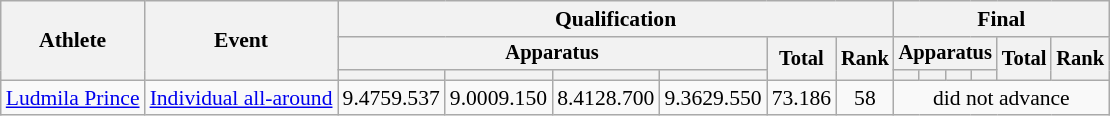<table class="wikitable" style="font-size:90%">
<tr>
<th rowspan=3>Athlete</th>
<th rowspan=3>Event</th>
<th colspan =6>Qualification</th>
<th colspan =6>Final</th>
</tr>
<tr style="font-size:95%">
<th colspan=4>Apparatus</th>
<th rowspan=2>Total</th>
<th rowspan=2>Rank</th>
<th colspan=4>Apparatus</th>
<th rowspan=2>Total</th>
<th rowspan=2>Rank</th>
</tr>
<tr style="font-size:95%">
<th></th>
<th></th>
<th></th>
<th></th>
<th></th>
<th></th>
<th></th>
<th></th>
</tr>
<tr align=center>
<td align=left><a href='#'>Ludmila Prince</a></td>
<td align=left><a href='#'>Individual all-around</a></td>
<td>9.4759.537</td>
<td>9.0009.150</td>
<td>8.4128.700</td>
<td>9.3629.550</td>
<td>73.186</td>
<td>58</td>
<td align=center colspan=6>did not advance</td>
</tr>
</table>
